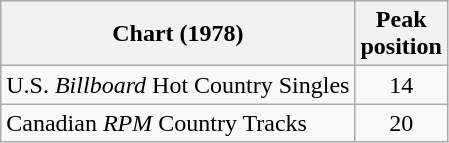<table class="wikitable sortable">
<tr>
<th align="left">Chart (1978)</th>
<th align="center">Peak<br>position</th>
</tr>
<tr>
<td align="left">U.S. <em>Billboard</em> Hot Country Singles</td>
<td align="center">14</td>
</tr>
<tr>
<td align="left">Canadian <em>RPM</em> Country Tracks</td>
<td align="center">20</td>
</tr>
</table>
